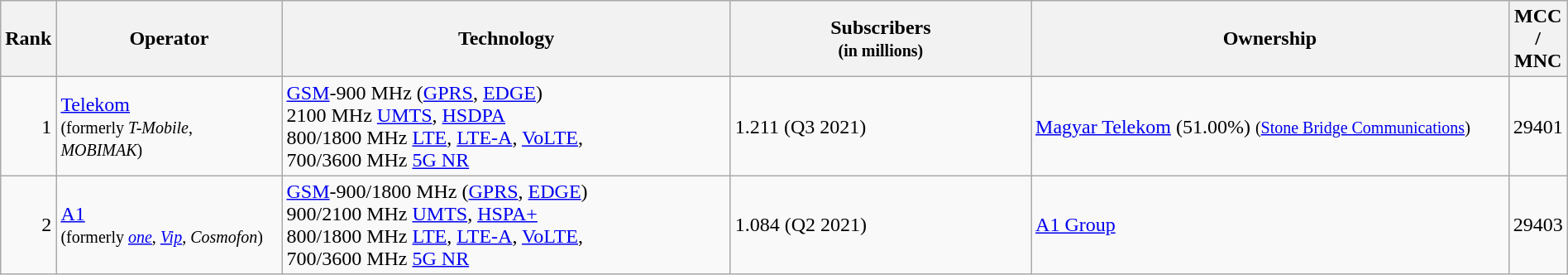<table class="wikitable" style="width:100%;">
<tr>
<th style="width:3%;">Rank</th>
<th style="width:15%;">Operator</th>
<th style="width:30%;">Technology</th>
<th style="width:20%;">Subscribers<br><small>(in millions)</small></th>
<th style="width:32%;">Ownership</th>
<th>MCC / MNC</th>
</tr>
<tr>
<td align=right>1</td>
<td><a href='#'>Telekom</a> <br> <small>(formerly <em>T-Mobile</em>, <em>MOBIMAK</em>)</small></td>
<td><a href='#'>GSM</a>-900 MHz (<a href='#'>GPRS</a>, <a href='#'>EDGE</a>) <br>2100 MHz <a href='#'>UMTS</a>, <a href='#'>HSDPA</a><br>800/1800 MHz <a href='#'>LTE</a>, <a href='#'>LTE-A</a>, <a href='#'>VoLTE</a>,<br>700/3600 MHz <a href='#'>5G NR</a></td>
<td>1.211 (Q3 2021)</td>
<td><a href='#'>Magyar Telekom</a> (51.00%) <small>(<a href='#'>Stone Bridge Communications</a>)</small></td>
<td>29401</td>
</tr>
<tr>
<td align=right>2</td>
<td><a href='#'>A1</a> <br><small>(formerly <em><a href='#'>one</a></em>, <em><a href='#'>Vip</a></em>, <em>Cosmofon</em>)</small></td>
<td><a href='#'>GSM</a>-900/1800 MHz (<a href='#'>GPRS</a>, <a href='#'>EDGE</a>) <br>900/2100 MHz <a href='#'>UMTS</a>, <a href='#'>HSPA+</a><br>800/1800 MHz <a href='#'>LTE</a>, <a href='#'>LTE-A</a>, <a href='#'>VoLTE</a>, <br>700/3600 MHz <a href='#'>5G NR</a></td>
<td>1.084 (Q2 2021)</td>
<td><a href='#'>A1 Group</a></td>
<td>29403</td>
</tr>
</table>
